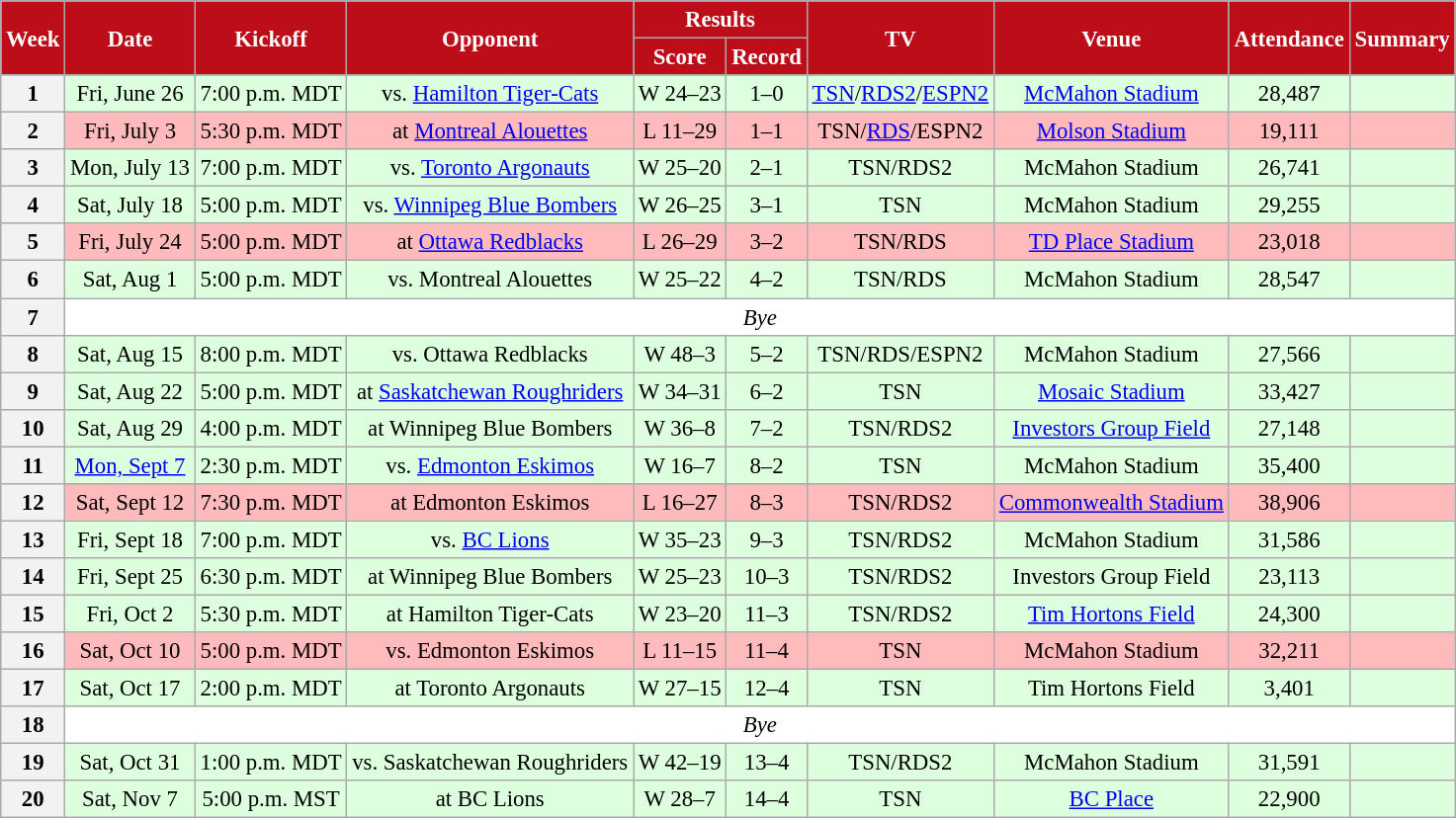<table class="wikitable" style="font-size: 95%;">
<tr>
<th style="background:#BD0D18;color:#FFFFFF;" rowspan=2>Week</th>
<th style="background:#BD0D18;color:#FFFFFF;" rowspan=2>Date</th>
<th style="background:#BD0D18;color:#FFFFFF;" rowspan=2>Kickoff</th>
<th style="background:#BD0D18;color:#FFFFFF;" rowspan=2>Opponent</th>
<th style="background:#BD0D18;color:#FFFFFF;" colspan=2>Results</th>
<th style="background:#BD0D18;color:#FFFFFF;" rowspan=2>TV</th>
<th style="background:#BD0D18;color:#FFFFFF;" rowspan=2>Venue</th>
<th style="background:#BD0D18;color:#FFFFFF;" rowspan=2>Attendance</th>
<th style="background:#BD0D18;color:#FFFFFF;" rowspan=2>Summary</th>
</tr>
<tr>
<th style="background:#BD0D18;color:#FFFFFF;">Score</th>
<th style="background:#BD0D18;color:#FFFFFF;">Record</th>
</tr>
<tr align="center" bgcolor="#ddffdd">
<th align="center"><strong>1</strong></th>
<td align="center">Fri, June 26</td>
<td align="center">7:00 p.m. MDT</td>
<td align="center">vs. <a href='#'>Hamilton Tiger-Cats</a></td>
<td align="center">W 24–23</td>
<td align="center">1–0</td>
<td align="center"><a href='#'>TSN</a>/<a href='#'>RDS2</a>/<a href='#'>ESPN2</a></td>
<td align="center"><a href='#'>McMahon Stadium</a></td>
<td align="center">28,487</td>
<td align="center"></td>
</tr>
<tr align="center" bgcolor="#ffbbbb">
<th align="center"><strong>2</strong></th>
<td align="center">Fri, July 3</td>
<td align="center">5:30 p.m. MDT</td>
<td align="center">at <a href='#'>Montreal Alouettes</a></td>
<td align="center">L 11–29</td>
<td align="center">1–1</td>
<td align="center">TSN/<a href='#'>RDS</a>/ESPN2</td>
<td align="center"><a href='#'>Molson Stadium</a></td>
<td align="center">19,111</td>
<td align="center"></td>
</tr>
<tr align="center" bgcolor="#ddffdd">
<th align="center"><strong>3</strong></th>
<td align="center">Mon, July 13</td>
<td align="center">7:00 p.m. MDT</td>
<td align="center">vs. <a href='#'>Toronto Argonauts</a></td>
<td align="center">W 25–20</td>
<td align="center">2–1</td>
<td align="center">TSN/RDS2</td>
<td align="center">McMahon Stadium</td>
<td align="center">26,741</td>
<td align="center"></td>
</tr>
<tr align="center" bgcolor="#ddffdd">
<th align="center"><strong>4</strong></th>
<td align="center">Sat, July 18</td>
<td align="center">5:00 p.m. MDT</td>
<td align="center">vs. <a href='#'>Winnipeg Blue Bombers</a></td>
<td align="center">W 26–25</td>
<td align="center">3–1</td>
<td align="center">TSN</td>
<td align="center">McMahon Stadium</td>
<td align="center">29,255</td>
<td align="center"></td>
</tr>
<tr align="center" bgcolor="#ffbbbb">
<th align="center"><strong>5</strong></th>
<td align="center">Fri, July 24</td>
<td align="center">5:00 p.m. MDT</td>
<td align="center">at <a href='#'>Ottawa Redblacks</a></td>
<td align="center">L 26–29 </td>
<td align="center">3–2</td>
<td align="center">TSN/RDS</td>
<td align="center"><a href='#'>TD Place Stadium</a></td>
<td align="center">23,018</td>
<td align="center"></td>
</tr>
<tr align="center" bgcolor="#ddffdd">
<th align="center"><strong>6</strong></th>
<td align="center">Sat, Aug 1</td>
<td align="center">5:00 p.m. MDT</td>
<td align="center">vs. Montreal Alouettes</td>
<td align="center">W 25–22</td>
<td align="center">4–2</td>
<td align="center">TSN/RDS</td>
<td align="center">McMahon Stadium</td>
<td align="center">28,547</td>
<td align="center"></td>
</tr>
<tr align="center" bgcolor="#ffffff">
<th align="center"><strong>7</strong></th>
<td colspan=9 align="center" valign="middle"><em>Bye</em></td>
</tr>
<tr align="center" bgcolor="#ddffdd">
<th align="center"><strong>8</strong></th>
<td align="center">Sat, Aug 15</td>
<td align="center">8:00 p.m. MDT</td>
<td align="center">vs. Ottawa Redblacks</td>
<td align="center">W 48–3</td>
<td align="center">5–2</td>
<td align="center">TSN/RDS/ESPN2</td>
<td align="center">McMahon Stadium</td>
<td align="center">27,566</td>
<td align="center"></td>
</tr>
<tr align="center" bgcolor="#ddffdd">
<th align="center"><strong>9</strong></th>
<td align="center">Sat, Aug 22</td>
<td align="center">5:00 p.m. MDT</td>
<td align="center">at <a href='#'>Saskatchewan Roughriders</a></td>
<td align="center">W 34–31</td>
<td align="center">6–2</td>
<td align="center">TSN</td>
<td align="center"><a href='#'>Mosaic Stadium</a></td>
<td align="center">33,427</td>
<td align="center"></td>
</tr>
<tr align="center" bgcolor="#ddffdd">
<th align="center"><strong>10</strong></th>
<td align="center">Sat, Aug 29</td>
<td align="center">4:00 p.m. MDT</td>
<td align="center">at Winnipeg Blue Bombers</td>
<td align="center">W 36–8</td>
<td align="center">7–2</td>
<td align="center">TSN/RDS2</td>
<td align="center"><a href='#'>Investors Group Field</a></td>
<td align="center">27,148</td>
<td align="center"></td>
</tr>
<tr align="center" bgcolor="#ddffdd">
<th align="center"><strong>11</strong></th>
<td align="center"><a href='#'>Mon, Sept 7</a></td>
<td align="center">2:30 p.m. MDT</td>
<td align="center">vs. <a href='#'>Edmonton Eskimos</a></td>
<td align="center">W 16–7</td>
<td align="center">8–2</td>
<td align="center">TSN</td>
<td align="center">McMahon Stadium</td>
<td align="center">35,400</td>
<td align="center"></td>
</tr>
<tr align="center" bgcolor="#ffbbbb">
<th align="center"><strong>12</strong></th>
<td align="center">Sat, Sept 12</td>
<td align="center">7:30 p.m. MDT</td>
<td align="center">at Edmonton Eskimos</td>
<td align="center">L 16–27</td>
<td align="center">8–3</td>
<td align="center">TSN/RDS2</td>
<td align="center"><a href='#'>Commonwealth Stadium</a></td>
<td align="center">38,906</td>
<td align="center"></td>
</tr>
<tr align="center" bgcolor="#ddffdd">
<th align="center"><strong>13</strong></th>
<td align="center">Fri, Sept 18</td>
<td align="center">7:00 p.m. MDT</td>
<td align="center">vs. <a href='#'>BC Lions</a></td>
<td align="center">W 35–23</td>
<td align="center">9–3</td>
<td align="center">TSN/RDS2</td>
<td align="center">McMahon Stadium</td>
<td align="center">31,586</td>
<td align="center"></td>
</tr>
<tr align="center" bgcolor="#ddffdd">
<th align="center"><strong>14</strong></th>
<td align="center">Fri, Sept 25</td>
<td align="center">6:30 p.m. MDT</td>
<td align="center">at Winnipeg Blue Bombers</td>
<td align="center">W 25–23</td>
<td align="center">10–3</td>
<td align="center">TSN/RDS2</td>
<td align="center">Investors Group Field</td>
<td align="center">23,113</td>
<td align="center"></td>
</tr>
<tr align="center" bgcolor="#ddffdd">
<th align="center"><strong>15</strong></th>
<td align="center">Fri, Oct 2</td>
<td align="center">5:30 p.m. MDT</td>
<td align="center">at Hamilton Tiger-Cats</td>
<td align="center">W 23–20</td>
<td align="center">11–3</td>
<td align="center">TSN/RDS2</td>
<td align="center"><a href='#'>Tim Hortons Field</a></td>
<td align="center">24,300</td>
<td align="center"></td>
</tr>
<tr align="center" bgcolor="#ffbbbb">
<th align="center"><strong>16</strong></th>
<td align="center">Sat, Oct 10</td>
<td align="center">5:00 p.m. MDT</td>
<td align="center">vs. Edmonton Eskimos</td>
<td align="center">L 11–15</td>
<td align="center">11–4</td>
<td align="center">TSN</td>
<td align="center">McMahon Stadium</td>
<td align="center">32,211</td>
<td align="center"></td>
</tr>
<tr align="center" bgcolor="#ddffdd">
<th align="center"><strong>17</strong></th>
<td align="center">Sat, Oct 17</td>
<td align="center">2:00 p.m. MDT</td>
<td align="center">at Toronto Argonauts</td>
<td align="center">W 27–15</td>
<td align="center">12–4</td>
<td align="center">TSN</td>
<td align="center">Tim Hortons Field</td>
<td align="center">3,401</td>
<td align="center"></td>
</tr>
<tr align="center" bgcolor="#ffffff">
<th align="center"><strong>18</strong></th>
<td colspan=9 align="center" valign="middle"><em>Bye</em></td>
</tr>
<tr align="center" bgcolor="#ddffdd">
<th align="center"><strong>19</strong></th>
<td align="center">Sat, Oct 31</td>
<td align="center">1:00 p.m. MDT</td>
<td align="center">vs. Saskatchewan Roughriders</td>
<td align="center">W 42–19</td>
<td align="center">13–4</td>
<td align="center">TSN/RDS2</td>
<td align="center">McMahon Stadium</td>
<td align="center">31,591</td>
<td align="center"></td>
</tr>
<tr align="center" bgcolor="#ddffdd">
<th align="center"><strong>20</strong></th>
<td align="center">Sat, Nov 7</td>
<td align="center">5:00 p.m. MST</td>
<td align="center">at BC Lions</td>
<td align="center">W 28–7</td>
<td align="center">14–4</td>
<td align="center">TSN</td>
<td align="center"><a href='#'>BC Place</a></td>
<td align="center">22,900</td>
<td align="center"></td>
</tr>
</table>
